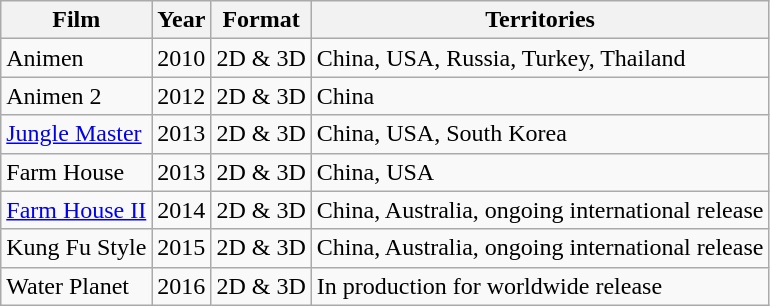<table class="wikitable">
<tr>
<th>Film</th>
<th>Year</th>
<th>Format</th>
<th>Territories</th>
</tr>
<tr>
<td>Animen</td>
<td>2010</td>
<td>2D & 3D</td>
<td>China, USA, Russia, Turkey, Thailand</td>
</tr>
<tr>
<td>Animen 2</td>
<td>2012</td>
<td>2D & 3D</td>
<td>China</td>
</tr>
<tr>
<td><a href='#'>Jungle Master</a></td>
<td>2013</td>
<td>2D & 3D</td>
<td>China, USA, South Korea</td>
</tr>
<tr>
<td>Farm House</td>
<td>2013</td>
<td>2D & 3D</td>
<td>China, USA</td>
</tr>
<tr>
<td><a href='#'>Farm House II</a></td>
<td>2014</td>
<td>2D & 3D</td>
<td>China, Australia, ongoing international release</td>
</tr>
<tr>
<td>Kung Fu Style</td>
<td>2015</td>
<td>2D & 3D</td>
<td>China, Australia, ongoing international release</td>
</tr>
<tr>
<td>Water Planet</td>
<td>2016</td>
<td>2D & 3D</td>
<td>In production for worldwide release</td>
</tr>
</table>
